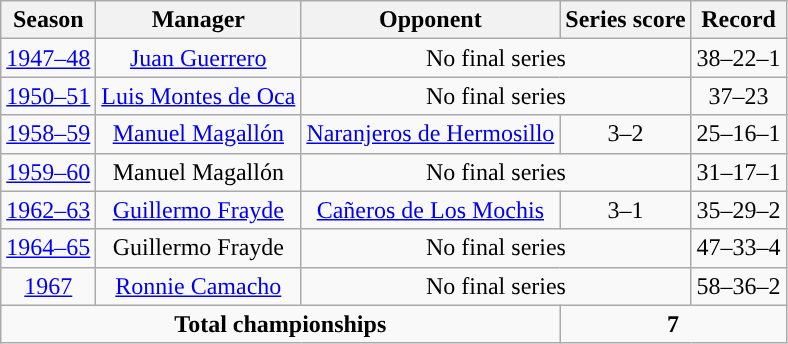<table class="wikitable plainrowheaders sortable" style="text-align:center;">
<tr>
<th scope="col">Season</th>
<th scope="col">Manager</th>
<th scope="col">Opponent</th>
<th scope="col">Series score</th>
<th scope="col">Record</th>
</tr>
<tr>
<td><a href='#'>1947–48</a></td>
<td><a href='#'>Juan Guerrero</a></td>
<td colspan=2>No final series</td>
<td>38–22–1</td>
</tr>
<tr>
<td><a href='#'>1950–51</a></td>
<td><a href='#'>Luis Montes de Oca</a></td>
<td colspan=2>No final series</td>
<td>37–23</td>
</tr>
<tr>
<td><a href='#'>1958–59</a></td>
<td><a href='#'>Manuel Magallón</a></td>
<td><a href='#'>Naranjeros de Hermosillo</a></td>
<td>3–2</td>
<td>25–16–1</td>
</tr>
<tr>
<td><a href='#'>1959–60</a></td>
<td>Manuel Magallón</td>
<td colspan=2>No final series</td>
<td>31–17–1</td>
</tr>
<tr>
<td><a href='#'>1962–63</a></td>
<td><a href='#'>Guillermo Frayde</a></td>
<td><a href='#'>Cañeros de Los Mochis</a></td>
<td>3–1</td>
<td>35–29–2</td>
</tr>
<tr>
<td><a href='#'>1964–65</a></td>
<td>Guillermo Frayde</td>
<td colspan=2>No final series</td>
<td>47–33–4</td>
</tr>
<tr>
<td><a href='#'>1967</a></td>
<td><a href='#'>Ronnie Camacho</a></td>
<td colspan=2>No final series</td>
<td>58–36–2</td>
</tr>
<tr style="text-align:center; ">
<td colspan="3"><strong>Total championships</strong></td>
<td colspan="2"><strong>7</strong></td>
</tr>
</table>
